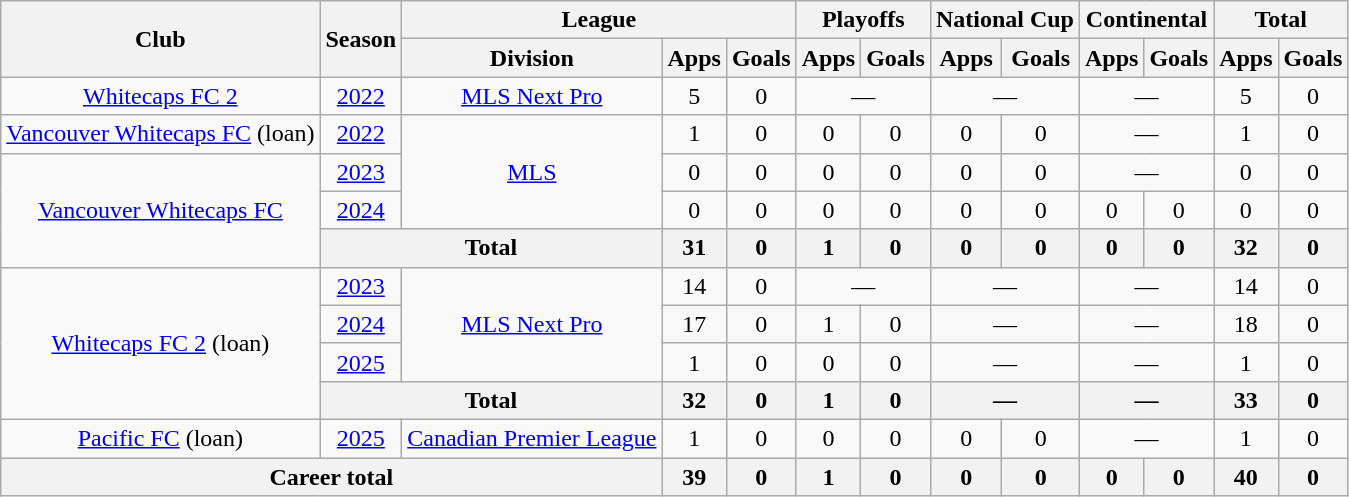<table class="wikitable" style="text-align: center">
<tr>
<th rowspan="2">Club</th>
<th rowspan="2">Season</th>
<th colspan="3">League</th>
<th colspan="2">Playoffs</th>
<th colspan="2">National Cup</th>
<th colspan="2">Continental</th>
<th colspan="2">Total</th>
</tr>
<tr>
<th>Division</th>
<th>Apps</th>
<th>Goals</th>
<th>Apps</th>
<th>Goals</th>
<th>Apps</th>
<th>Goals</th>
<th>Apps</th>
<th>Goals</th>
<th>Apps</th>
<th>Goals</th>
</tr>
<tr>
<td><a href='#'>Whitecaps FC 2</a></td>
<td><a href='#'>2022</a></td>
<td><a href='#'>MLS Next Pro</a></td>
<td>5</td>
<td>0</td>
<td colspan="2">—</td>
<td colspan="2">—</td>
<td colspan="2">—</td>
<td>5</td>
<td>0</td>
</tr>
<tr>
<td><a href='#'>Vancouver Whitecaps FC</a> (loan)</td>
<td><a href='#'>2022</a></td>
<td rowspan="3"><a href='#'>MLS</a></td>
<td>1</td>
<td>0</td>
<td>0</td>
<td>0</td>
<td>0</td>
<td>0</td>
<td colspan="2">—</td>
<td>1</td>
<td>0</td>
</tr>
<tr>
<td rowspan="3"><a href='#'>Vancouver Whitecaps FC</a></td>
<td><a href='#'>2023</a></td>
<td>0</td>
<td>0</td>
<td>0</td>
<td>0</td>
<td>0</td>
<td>0</td>
<td colspan="2">—</td>
<td>0</td>
<td>0</td>
</tr>
<tr>
<td><a href='#'>2024</a></td>
<td>0</td>
<td>0</td>
<td>0</td>
<td>0</td>
<td>0</td>
<td>0</td>
<td>0</td>
<td>0</td>
<td>0</td>
<td>0</td>
</tr>
<tr>
<th colspan="2">Total</th>
<th>31</th>
<th>0</th>
<th>1</th>
<th>0</th>
<th>0</th>
<th>0</th>
<th>0</th>
<th>0</th>
<th>32</th>
<th>0</th>
</tr>
<tr>
<td rowspan="4"><a href='#'>Whitecaps FC 2</a> (loan)</td>
<td><a href='#'>2023</a></td>
<td rowspan="3"><a href='#'>MLS Next Pro</a></td>
<td>14</td>
<td>0</td>
<td colspan="2">—</td>
<td colspan="2">—</td>
<td colspan="2">—</td>
<td>14</td>
<td>0</td>
</tr>
<tr>
<td><a href='#'>2024</a></td>
<td>17</td>
<td>0</td>
<td>1</td>
<td>0</td>
<td colspan="2">—</td>
<td colspan="2">—</td>
<td>18</td>
<td>0</td>
</tr>
<tr>
<td><a href='#'>2025</a></td>
<td>1</td>
<td>0</td>
<td>0</td>
<td>0</td>
<td colspan="2">—</td>
<td colspan="2">—</td>
<td>1</td>
<td>0</td>
</tr>
<tr>
<th colspan="2">Total</th>
<th>32</th>
<th>0</th>
<th>1</th>
<th>0</th>
<th colspan="2">—</th>
<th colspan="2">—</th>
<th>33</th>
<th>0</th>
</tr>
<tr>
<td><a href='#'>Pacific FC</a> (loan)</td>
<td><a href='#'>2025</a></td>
<td><a href='#'>Canadian Premier League</a></td>
<td>1</td>
<td>0</td>
<td>0</td>
<td>0</td>
<td>0</td>
<td>0</td>
<td colspan="2">—</td>
<td>1</td>
<td>0</td>
</tr>
<tr>
<th colspan="3">Career total</th>
<th>39</th>
<th>0</th>
<th>1</th>
<th>0</th>
<th>0</th>
<th>0</th>
<th>0</th>
<th>0</th>
<th>40</th>
<th>0</th>
</tr>
</table>
